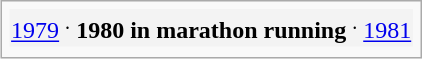<table class="infobox">
<tr style="background:#f3f3f3;">
<td style="text-align:center;"><a href='#'>1979</a> <sup>.</sup> <strong>1980 in marathon running</strong> <sup>.</sup> <a href='#'>1981</a></td>
</tr>
<tr>
</tr>
</table>
